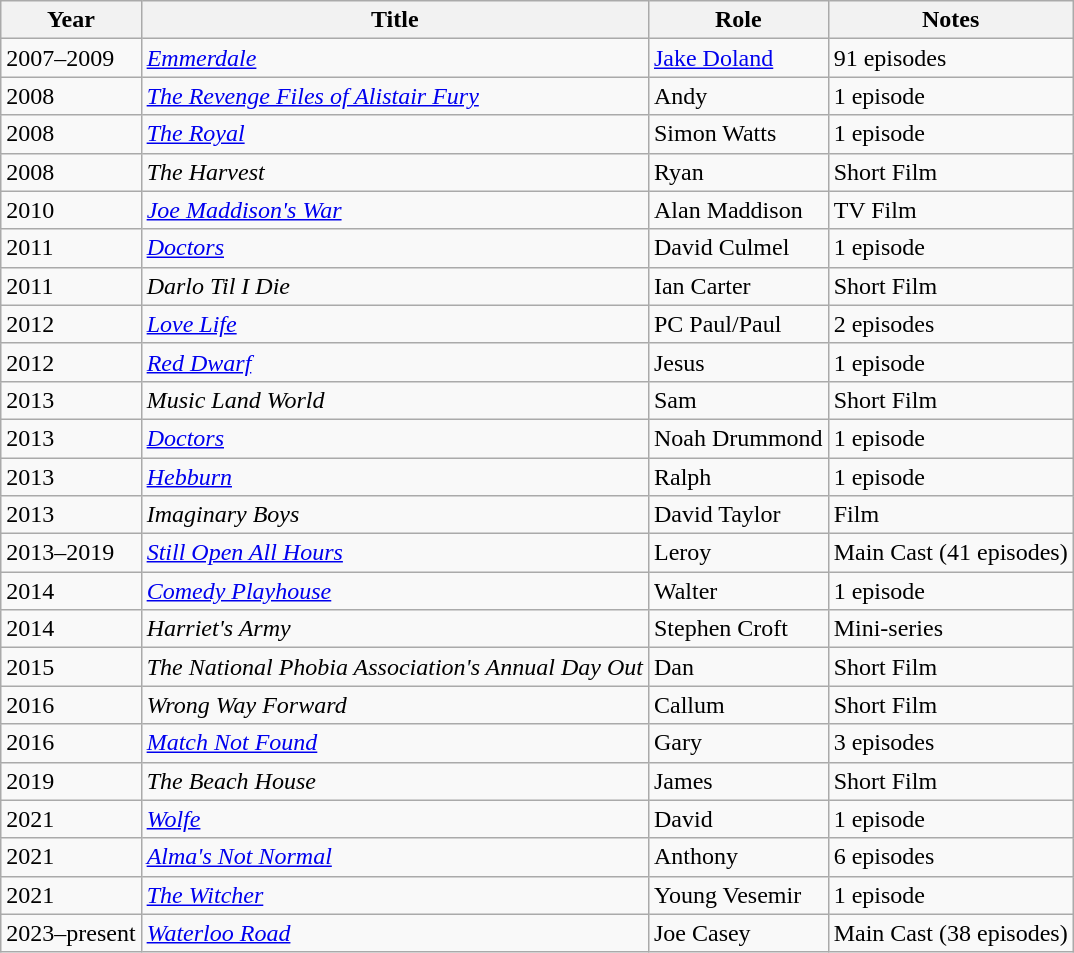<table class="wikitable sortable">
<tr>
<th>Year</th>
<th>Title</th>
<th>Role</th>
<th class="unsortable">Notes</th>
</tr>
<tr>
<td>2007–2009</td>
<td><em><a href='#'>Emmerdale</a></em></td>
<td><a href='#'>Jake Doland</a></td>
<td>91 episodes</td>
</tr>
<tr>
<td>2008</td>
<td><em><a href='#'>The Revenge Files of Alistair Fury</a></em></td>
<td>Andy</td>
<td>1 episode</td>
</tr>
<tr>
<td>2008</td>
<td><em><a href='#'>The Royal</a></em></td>
<td>Simon Watts</td>
<td>1 episode</td>
</tr>
<tr>
<td>2008</td>
<td><em>The Harvest</em></td>
<td>Ryan</td>
<td>Short Film</td>
</tr>
<tr>
<td>2010</td>
<td><em><a href='#'>Joe Maddison's War</a></em></td>
<td>Alan Maddison</td>
<td>TV Film</td>
</tr>
<tr>
<td>2011</td>
<td><em><a href='#'>Doctors</a></em></td>
<td>David Culmel</td>
<td>1 episode</td>
</tr>
<tr>
<td>2011</td>
<td><em>Darlo Til I Die</em></td>
<td>Ian Carter</td>
<td>Short Film</td>
</tr>
<tr>
<td>2012</td>
<td><em><a href='#'>Love Life</a></em></td>
<td>PC Paul/Paul</td>
<td>2 episodes</td>
</tr>
<tr>
<td>2012</td>
<td><em><a href='#'>Red Dwarf</a></em></td>
<td>Jesus</td>
<td>1 episode</td>
</tr>
<tr>
<td>2013</td>
<td><em>Music Land World</em></td>
<td>Sam</td>
<td>Short Film</td>
</tr>
<tr>
<td>2013</td>
<td><em><a href='#'>Doctors</a></em></td>
<td>Noah Drummond</td>
<td>1 episode</td>
</tr>
<tr>
<td>2013</td>
<td><em><a href='#'>Hebburn</a></em></td>
<td>Ralph</td>
<td>1 episode</td>
</tr>
<tr>
<td>2013</td>
<td><em>Imaginary Boys</em></td>
<td>David Taylor</td>
<td>Film</td>
</tr>
<tr>
<td>2013–2019</td>
<td><em><a href='#'>Still Open All Hours</a></em></td>
<td>Leroy</td>
<td>Main Cast (41 episodes)</td>
</tr>
<tr>
<td>2014</td>
<td><em><a href='#'>Comedy Playhouse</a></em></td>
<td>Walter</td>
<td>1 episode</td>
</tr>
<tr>
<td>2014</td>
<td><em>Harriet's Army</em></td>
<td>Stephen Croft</td>
<td>Mini-series</td>
</tr>
<tr>
<td>2015</td>
<td><em>The National Phobia Association's Annual Day Out</em></td>
<td>Dan</td>
<td>Short Film</td>
</tr>
<tr>
<td>2016</td>
<td><em>Wrong Way Forward</em></td>
<td>Callum</td>
<td>Short Film</td>
</tr>
<tr>
<td>2016</td>
<td><em><a href='#'>Match Not Found</a></em></td>
<td>Gary</td>
<td>3 episodes</td>
</tr>
<tr>
<td>2019</td>
<td><em>The Beach House</em></td>
<td>James</td>
<td>Short Film</td>
</tr>
<tr>
<td>2021</td>
<td><em><a href='#'>Wolfe</a></em></td>
<td>David</td>
<td>1 episode</td>
</tr>
<tr>
<td>2021</td>
<td><em><a href='#'>Alma's Not Normal</a></em></td>
<td>Anthony</td>
<td>6 episodes</td>
</tr>
<tr>
<td>2021</td>
<td><em><a href='#'>The Witcher</a></em></td>
<td>Young Vesemir</td>
<td>1 episode</td>
</tr>
<tr>
<td>2023–present</td>
<td><em><a href='#'>Waterloo Road</a></em></td>
<td>Joe Casey</td>
<td>Main Cast (38 episodes)</td>
</tr>
</table>
